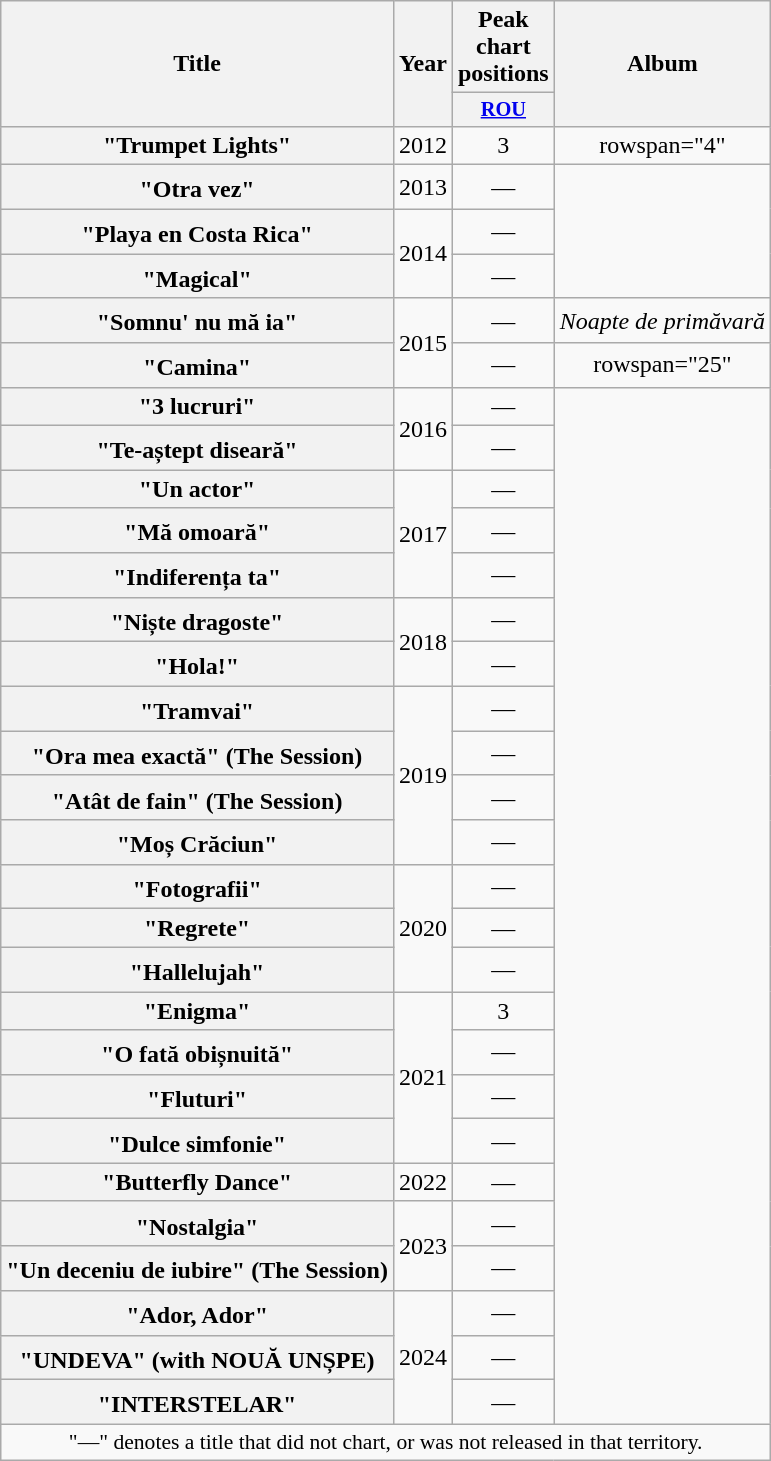<table class="wikitable plainrowheaders" style="text-align:center;">
<tr>
<th scope="col" rowspan="2">Title</th>
<th scope="col" rowspan="2">Year</th>
<th scope="col" colspan="1">Peak chart positions</th>
<th scope="col" rowspan="2">Album</th>
</tr>
<tr>
<th style="width:3em;font-size:85%"><a href='#'>ROU</a><br></th>
</tr>
<tr>
<th scope="row">"Trumpet Lights"<br> <sup></sup></th>
<td>2012</td>
<td>3</td>
<td>rowspan="4" </td>
</tr>
<tr>
<th scope="row">"Otra vez" <sup></sup></th>
<td>2013</td>
<td>—</td>
</tr>
<tr>
<th scope="row">"Playa en Costa Rica" <sup></sup></th>
<td rowspan="2">2014</td>
<td>—</td>
</tr>
<tr>
<th scope="row">"Magical" <sup></sup></th>
<td>—</td>
</tr>
<tr>
<th scope="row">"Somnu' nu mă ia" <sup></sup></th>
<td rowspan="2">2015</td>
<td>—</td>
<td><em>Noapte de primăvară</em></td>
</tr>
<tr>
<th scope="row">"Camina" <sup></sup></th>
<td>—</td>
<td>rowspan="25" </td>
</tr>
<tr>
<th scope="row">"3 lucruri"<br> <sup></sup></th>
<td rowspan="2">2016</td>
<td>—</td>
</tr>
<tr>
<th scope="row">"Te-aștept diseară" <sup></sup></th>
<td>—</td>
</tr>
<tr>
<th scope="row">"Un actor"<br> <sup></sup></th>
<td rowspan="3">2017</td>
<td>—</td>
</tr>
<tr>
<th scope="row">"Mă omoară" <sup></sup></th>
<td>—</td>
</tr>
<tr>
<th scope="row">"Indiferența ta" <sup></sup></th>
<td>—</td>
</tr>
<tr>
<th scope="row">"Niște dragoste" <sup></sup></th>
<td rowspan="2">2018</td>
<td>—</td>
</tr>
<tr>
<th scope="row">"Hola!" <sup></sup></th>
<td>—</td>
</tr>
<tr>
<th scope="row">"Tramvai" <sup></sup></th>
<td rowspan="4">2019</td>
<td>—</td>
</tr>
<tr>
<th scope="row">"Ora mea exactă" (The Session) <sup></sup></th>
<td>—</td>
</tr>
<tr>
<th scope="row">"Atât de fain" (The Session) <sup></sup></th>
<td>—</td>
</tr>
<tr>
<th scope="row">"Moș Crăciun" <sup></sup></th>
<td>—</td>
</tr>
<tr>
<th scope="row">"Fotografii" <sup></sup></th>
<td rowspan="3">2020</td>
<td>—</td>
</tr>
<tr>
<th scope="row">"Regrete"<br> <sup></sup></th>
<td>—</td>
</tr>
<tr>
<th scope="row">"Hallelujah" <sup></sup></th>
<td>—</td>
</tr>
<tr>
<th scope="row">"Enigma"<br> <sup></sup></th>
<td rowspan="4">2021</td>
<td>3</td>
</tr>
<tr>
<th scope="row">"O fată obișnuită" <sup></sup></th>
<td>—</td>
</tr>
<tr>
<th scope="row">"Fluturi" <sup></sup></th>
<td>—</td>
</tr>
<tr>
<th scope="row">"Dulce simfonie" <sup></sup></th>
<td>—</td>
</tr>
<tr>
<th scope="row">"Butterfly Dance"<br> <sup></sup></th>
<td>2022</td>
<td>—</td>
</tr>
<tr>
<th scope="row">"Nostalgia" <sup></sup></th>
<td rowspan="2">2023</td>
<td>—</td>
</tr>
<tr>
<th scope="row">"Un deceniu de iubire" (The Session) <sup></sup></th>
<td>—</td>
</tr>
<tr>
<th scope="row">"Ador, Ador" <sup></sup></th>
<td rowspan="3">2024</td>
<td>—</td>
</tr>
<tr>
<th scope="row">"UNDEVA" (with NOUĂ UNȘPE) <sup></sup></th>
<td>—</td>
</tr>
<tr>
<th scope="row">"INTERSTELAR" <sup></sup></th>
<td>—</td>
</tr>
<tr>
<td colspan="12" style="font-size:90%">"—" denotes a title that did not chart, or was not released in that territory.</td>
</tr>
</table>
